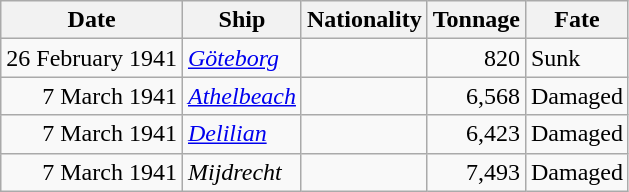<table class="wikitable sortable">
<tr>
<th>Date</th>
<th>Ship</th>
<th>Nationality</th>
<th>Tonnage</th>
<th>Fate</th>
</tr>
<tr>
<td align="right">26 February 1941</td>
<td><a href='#'><em>Göteborg</em></a></td>
<td></td>
<td align="right">820</td>
<td>Sunk</td>
</tr>
<tr>
<td align="right">7 March 1941</td>
<td><em><a href='#'>Athelbeach</a></em></td>
<td></td>
<td align="right">6,568</td>
<td>Damaged</td>
</tr>
<tr>
<td align="right">7 March 1941</td>
<td><em><a href='#'>Delilian</a></em></td>
<td></td>
<td align="right">6,423</td>
<td>Damaged</td>
</tr>
<tr>
<td align="right">7 March 1941</td>
<td><em>Mijdrecht</em></td>
<td></td>
<td align="right">7,493</td>
<td>Damaged</td>
</tr>
</table>
